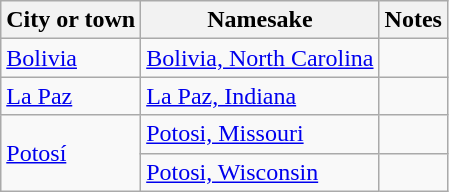<table class="wikitable">
<tr>
<th>City or town</th>
<th>Namesake</th>
<th>Notes</th>
</tr>
<tr>
<td><a href='#'>Bolivia</a></td>
<td><a href='#'>Bolivia, North Carolina</a></td>
<td></td>
</tr>
<tr>
<td><a href='#'>La Paz</a></td>
<td><a href='#'>La Paz, Indiana</a></td>
<td></td>
</tr>
<tr>
<td rowspan = 2><a href='#'>Potosí</a></td>
<td><a href='#'>Potosi, Missouri</a></td>
<td></td>
</tr>
<tr>
<td><a href='#'>Potosi, Wisconsin</a></td>
<td></td>
</tr>
</table>
